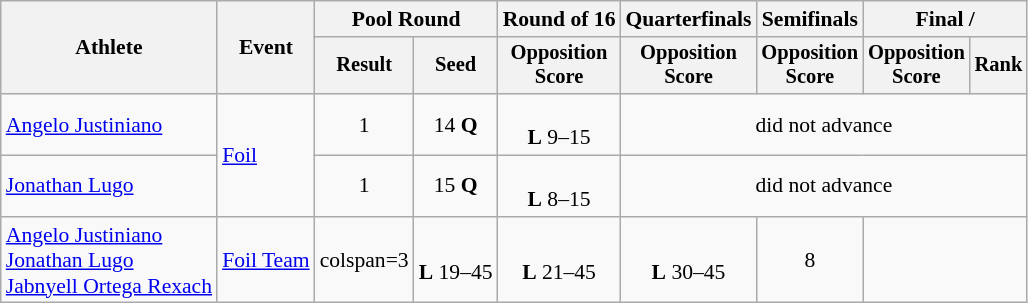<table class=wikitable style="font-size:90%">
<tr>
<th rowspan="2">Athlete</th>
<th rowspan="2">Event</th>
<th colspan=2>Pool Round</th>
<th>Round of 16</th>
<th>Quarterfinals</th>
<th>Semifinals</th>
<th colspan=2>Final / </th>
</tr>
<tr style="font-size:95%">
<th>Result</th>
<th>Seed</th>
<th>Opposition<br>Score</th>
<th>Opposition<br>Score</th>
<th>Opposition<br>Score</th>
<th>Opposition<br>Score</th>
<th>Rank</th>
</tr>
<tr align=center>
<td align=left><a href='#'>Angelo Justiniano</a></td>
<td align=left rowspan=2><a href='#'>Foil</a></td>
<td>1</td>
<td>14 <strong>Q</strong></td>
<td><br><strong>L</strong> 9–15</td>
<td colspan=4>did not advance</td>
</tr>
<tr align=center>
<td align=left><a href='#'>Jonathan Lugo</a></td>
<td>1</td>
<td>15 <strong>Q</strong></td>
<td><br><strong>L</strong> 8–15</td>
<td colspan=4>did not advance</td>
</tr>
<tr align=center>
<td align=left><a href='#'>Angelo Justiniano</a><br><a href='#'>Jonathan Lugo</a><br><a href='#'>Jabnyell Ortega Rexach</a></td>
<td align=left><a href='#'>Foil Team</a></td>
<td>colspan=3 </td>
<td><br><strong>L</strong> 19–45</td>
<td><br><strong>L</strong> 21–45</td>
<td><br><strong>L</strong> 30–45</td>
<td>8</td>
</tr>
</table>
